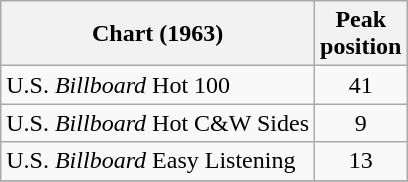<table class="wikitable sortable">
<tr>
<th>Chart (1963)</th>
<th>Peak<br>position</th>
</tr>
<tr>
<td>U.S. <em>Billboard</em> Hot 100</td>
<td align="center">41</td>
</tr>
<tr>
<td>U.S. <em>Billboard</em> Hot C&W Sides</td>
<td align="center">9</td>
</tr>
<tr>
<td>U.S. <em>Billboard</em> Easy Listening</td>
<td align="center">13</td>
</tr>
<tr>
</tr>
</table>
